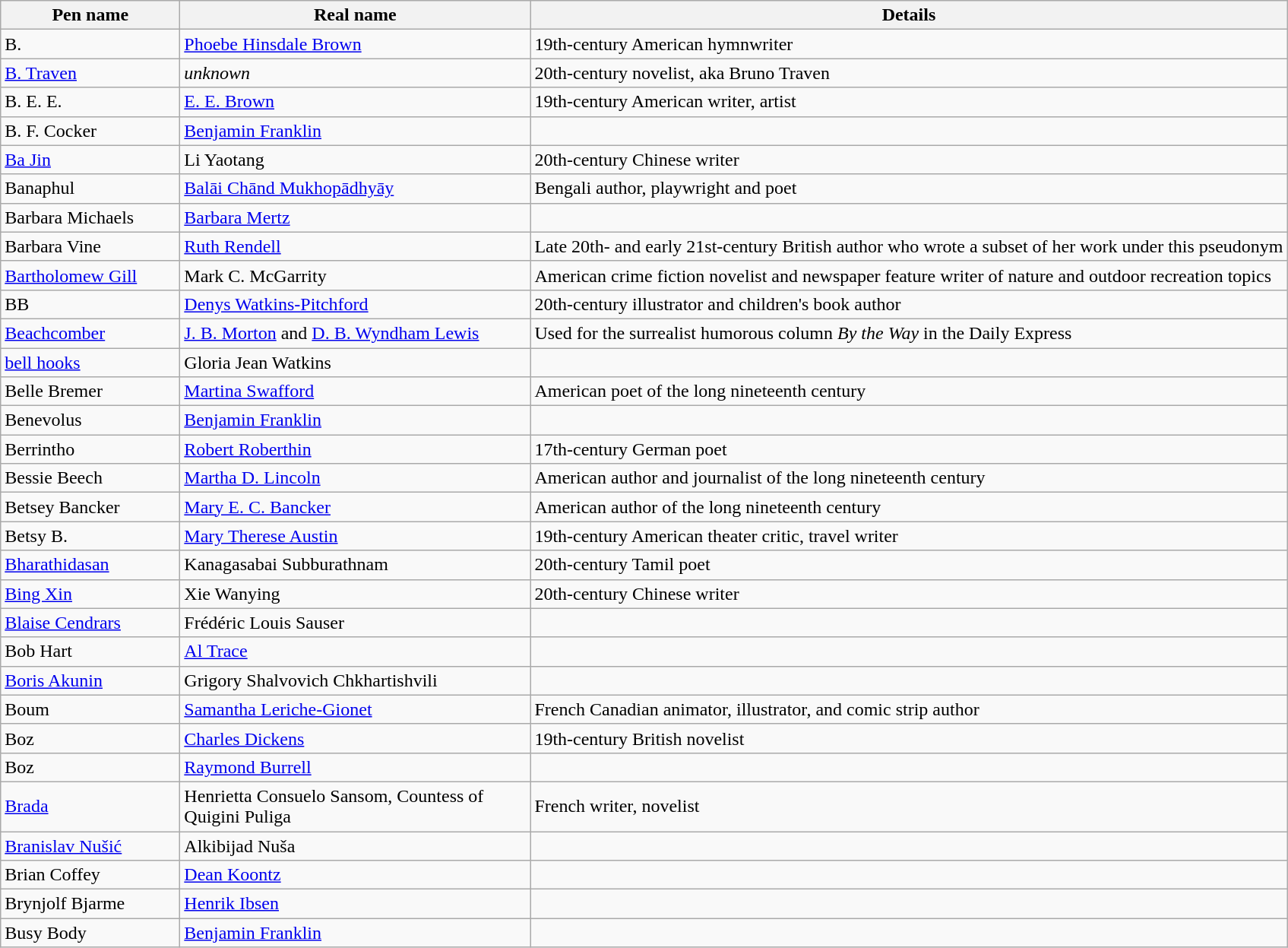<table class="wikitable sortable">
<tr>
<th style="width:150px;">Pen name</th>
<th style="width:300px;">Real name</th>
<th class=unsortable>Details</th>
</tr>
<tr>
<td>B.</td>
<td><a href='#'>Phoebe Hinsdale Brown</a></td>
<td>19th-century American hymnwriter</td>
</tr>
<tr>
<td><a href='#'>B. Traven</a></td>
<td><em>unknown</em></td>
<td>20th-century novelist, aka Bruno Traven</td>
</tr>
<tr>
<td>B. E. E.</td>
<td><a href='#'>E. E. Brown</a></td>
<td>19th-century American writer, artist</td>
</tr>
<tr>
<td>B. F. Cocker</td>
<td><a href='#'>Benjamin Franklin</a></td>
<td></td>
</tr>
<tr>
<td><a href='#'>Ba Jin</a></td>
<td>Li Yaotang</td>
<td>20th-century Chinese writer</td>
</tr>
<tr>
<td>Banaphul</td>
<td><a href='#'>Balāi Chānd Mukhopādhyāy</a></td>
<td>Bengali author, playwright and poet</td>
</tr>
<tr>
<td>Barbara Michaels</td>
<td><a href='#'>Barbara Mertz</a></td>
<td></td>
</tr>
<tr>
<td>Barbara Vine</td>
<td><a href='#'>Ruth Rendell</a></td>
<td>Late 20th- and early 21st-century British author who wrote a subset of her work under this pseudonym</td>
</tr>
<tr>
<td><a href='#'>Bartholomew Gill</a></td>
<td>Mark C. McGarrity</td>
<td>American crime fiction novelist and newspaper feature writer of nature and outdoor recreation topics</td>
</tr>
<tr>
<td>BB</td>
<td><a href='#'>Denys Watkins-Pitchford</a></td>
<td>20th-century illustrator and children's book author</td>
</tr>
<tr>
<td><a href='#'>Beachcomber</a></td>
<td><a href='#'>J. B. Morton</a> and <a href='#'>D. B. Wyndham Lewis</a></td>
<td>Used for the surrealist humorous column <em>By the Way</em> in the Daily Express</td>
</tr>
<tr>
<td><a href='#'>bell hooks</a></td>
<td>Gloria Jean Watkins</td>
<td></td>
</tr>
<tr>
<td>Belle Bremer</td>
<td><a href='#'>Martina Swafford</a></td>
<td>American poet of the long nineteenth century</td>
</tr>
<tr>
<td>Benevolus</td>
<td><a href='#'>Benjamin Franklin</a></td>
<td></td>
</tr>
<tr>
<td>Berrintho</td>
<td><a href='#'>Robert Roberthin</a></td>
<td>17th-century German poet</td>
</tr>
<tr>
<td>Bessie Beech</td>
<td><a href='#'>Martha D. Lincoln</a></td>
<td>American author and journalist of the long nineteenth century</td>
</tr>
<tr>
<td>Betsey Bancker</td>
<td><a href='#'>Mary E. C. Bancker</a></td>
<td>American author of the long nineteenth century</td>
</tr>
<tr>
<td>Betsy B.</td>
<td><a href='#'>Mary Therese Austin</a></td>
<td>19th-century American theater critic, travel writer</td>
</tr>
<tr>
<td><a href='#'>Bharathidasan</a></td>
<td>Kanagasabai Subburathnam</td>
<td>20th-century Tamil poet</td>
</tr>
<tr>
<td><a href='#'>Bing Xin</a></td>
<td>Xie Wanying</td>
<td>20th-century Chinese writer</td>
</tr>
<tr>
<td><a href='#'>Blaise Cendrars</a></td>
<td>Frédéric Louis Sauser</td>
<td></td>
</tr>
<tr>
<td>Bob Hart</td>
<td><a href='#'>Al Trace</a></td>
<td></td>
</tr>
<tr>
<td><a href='#'>Boris Akunin</a></td>
<td>Grigory Shalvovich Chkhartishvili</td>
<td></td>
</tr>
<tr>
<td>Boum</td>
<td><a href='#'>Samantha Leriche-Gionet</a></td>
<td>French Canadian animator, illustrator, and comic strip author</td>
</tr>
<tr>
<td>Boz</td>
<td><a href='#'>Charles Dickens</a></td>
<td>19th-century British novelist</td>
</tr>
<tr>
<td>Boz</td>
<td><a href='#'>Raymond Burrell</a></td>
<td></td>
</tr>
<tr>
<td><a href='#'>Brada</a></td>
<td>Henrietta Consuelo Sansom, Countess of Quigini Puliga</td>
<td>French writer, novelist</td>
</tr>
<tr>
<td><a href='#'>Branislav Nušić</a></td>
<td>Alkibijad Nuša</td>
<td></td>
</tr>
<tr>
<td>Brian Coffey</td>
<td><a href='#'>Dean Koontz</a></td>
<td></td>
</tr>
<tr>
<td>Brynjolf Bjarme</td>
<td><a href='#'>Henrik Ibsen</a></td>
<td></td>
</tr>
<tr>
<td>Busy Body</td>
<td><a href='#'>Benjamin Franklin</a></td>
<td></td>
</tr>
</table>
